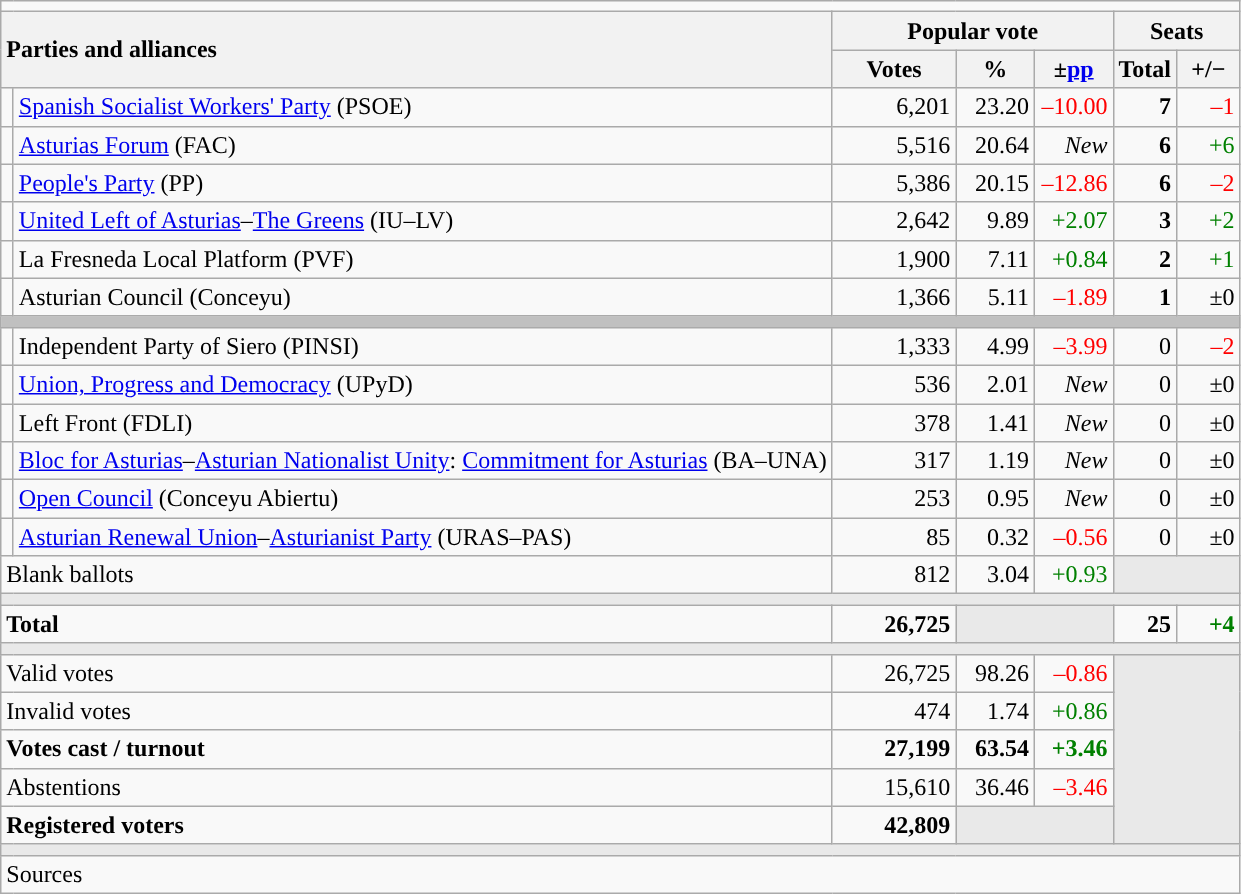<table class="wikitable" style="text-align:right;">
<tr>
<td colspan="7"></td>
</tr>
<tr>
<th style="text-align:left;" rowspan="2" colspan="2" width="525">Parties and alliances</th>
<th colspan="3">Popular vote</th>
<th colspan="2">Seats</th>
</tr>
<tr>
<th width="75">Votes</th>
<th width="45">%</th>
<th width="45">±<a href='#'>pp</a></th>
<th width="35">Total</th>
<th width="35">+/−</th>
</tr>
<tr>
<td width="1" style="color:inherit;background:"></td>
<td align="left"><a href='#'>Spanish Socialist Workers' Party</a> (PSOE)</td>
<td>6,201</td>
<td>23.20</td>
<td style="color:red;">–10.00</td>
<td><strong>7</strong></td>
<td style="color:red;">–1</td>
</tr>
<tr>
<td style="color:inherit;background:"></td>
<td align="left"><a href='#'>Asturias Forum</a> (FAC)</td>
<td>5,516</td>
<td>20.64</td>
<td><em>New</em></td>
<td><strong>6</strong></td>
<td style="color:green;">+6</td>
</tr>
<tr>
<td style="color:inherit;background:"></td>
<td align="left"><a href='#'>People's Party</a> (PP)</td>
<td>5,386</td>
<td>20.15</td>
<td style="color:red;">–12.86</td>
<td><strong>6</strong></td>
<td style="color:red;">–2</td>
</tr>
<tr>
<td style="color:inherit;background:"></td>
<td align="left"><a href='#'>United Left of Asturias</a>–<a href='#'>The Greens</a> (IU–LV)</td>
<td>2,642</td>
<td>9.89</td>
<td style="color:green;">+2.07</td>
<td><strong>3</strong></td>
<td style="color:green;">+2</td>
</tr>
<tr>
<td style="color:inherit;background:"></td>
<td align="left">La Fresneda Local Platform (PVF)</td>
<td>1,900</td>
<td>7.11</td>
<td style="color:green;">+0.84</td>
<td><strong>2</strong></td>
<td style="color:green;">+1</td>
</tr>
<tr>
<td style="color:inherit;background:"></td>
<td align="left">Asturian Council (Conceyu)</td>
<td>1,366</td>
<td>5.11</td>
<td style="color:red;">–1.89</td>
<td><strong>1</strong></td>
<td>±0</td>
</tr>
<tr>
<td colspan="7" bgcolor="#C0C0C0"></td>
</tr>
<tr>
<td style="color:inherit;background:"></td>
<td align="left">Independent Party of Siero (PINSI)</td>
<td>1,333</td>
<td>4.99</td>
<td style="color:red;">–3.99</td>
<td>0</td>
<td style="color:red;">–2</td>
</tr>
<tr>
<td style="color:inherit;background:"></td>
<td align="left"><a href='#'>Union, Progress and Democracy</a> (UPyD)</td>
<td>536</td>
<td>2.01</td>
<td><em>New</em></td>
<td>0</td>
<td>±0</td>
</tr>
<tr>
<td style="color:inherit;background:"></td>
<td align="left">Left Front (FDLI)</td>
<td>378</td>
<td>1.41</td>
<td><em>New</em></td>
<td>0</td>
<td>±0</td>
</tr>
<tr>
<td style="color:inherit;background:"></td>
<td align="left"><a href='#'>Bloc for Asturias</a>–<a href='#'>Asturian Nationalist Unity</a>: <a href='#'>Commitment for Asturias</a> (BA–UNA)</td>
<td>317</td>
<td>1.19</td>
<td><em>New</em></td>
<td>0</td>
<td>±0</td>
</tr>
<tr>
<td style="color:inherit;background:"></td>
<td align="left"><a href='#'>Open Council</a> (Conceyu Abiertu)</td>
<td>253</td>
<td>0.95</td>
<td><em>New</em></td>
<td>0</td>
<td>±0</td>
</tr>
<tr>
<td style="color:inherit;background:"></td>
<td align="left"><a href='#'>Asturian Renewal Union</a>–<a href='#'>Asturianist Party</a> (URAS–PAS)</td>
<td>85</td>
<td>0.32</td>
<td style="color:red;">–0.56</td>
<td>0</td>
<td>±0</td>
</tr>
<tr>
<td align="left" colspan="2">Blank ballots</td>
<td>812</td>
<td>3.04</td>
<td style="color:green;">+0.93</td>
<td bgcolor="#E9E9E9" colspan="2"></td>
</tr>
<tr>
<td colspan="7" bgcolor="#E9E9E9"></td>
</tr>
<tr style="font-weight:bold;">
<td align="left" colspan="2">Total</td>
<td>26,725</td>
<td bgcolor="#E9E9E9" colspan="2"></td>
<td>25</td>
<td style="color:green;">+4</td>
</tr>
<tr>
<td colspan="7" bgcolor="#E9E9E9"></td>
</tr>
<tr>
<td align="left" colspan="2">Valid votes</td>
<td>26,725</td>
<td>98.26</td>
<td style="color:red;">–0.86</td>
<td bgcolor="#E9E9E9" colspan="2" rowspan="5"></td>
</tr>
<tr>
<td align="left" colspan="2">Invalid votes</td>
<td>474</td>
<td>1.74</td>
<td style="color:green;">+0.86</td>
</tr>
<tr style="font-weight:bold;">
<td align="left" colspan="2">Votes cast / turnout</td>
<td>27,199</td>
<td>63.54</td>
<td style="color:green;">+3.46</td>
</tr>
<tr>
<td align="left" colspan="2">Abstentions</td>
<td>15,610</td>
<td>36.46</td>
<td style="color:red;">–3.46</td>
</tr>
<tr style="font-weight:bold;">
<td align="left" colspan="2">Registered voters</td>
<td>42,809</td>
<td bgcolor="#E9E9E9" colspan="2"></td>
</tr>
<tr>
<td colspan="7" bgcolor="#E9E9E9"></td>
</tr>
<tr>
<td align="left" colspan="7">Sources</td>
</tr>
</table>
